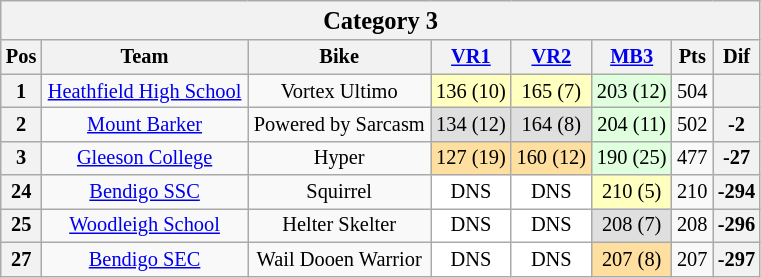<table class="wikitable collapsible collapsed" style="font-size: 85%; text-align:center">
<tr>
<th colspan="8" width="500"><big>Category 3</big></th>
</tr>
<tr>
<th valign="middle">Pos</th>
<th valign="middle">Team</th>
<th valign="middle">Bike</th>
<th><a href='#'>VR1</a><br></th>
<th><a href='#'>VR2</a><br></th>
<th><a href='#'>MB3</a><br></th>
<th valign="middle">Pts</th>
<th valign="middle">Dif</th>
</tr>
<tr>
<th>1</th>
<td> <a href='#'>Heathfield High School</a></td>
<td>Vortex Ultimo</td>
<td bgcolor="#FFFFBF">136 (10)</td>
<td bgcolor="#FFFFBF">165 (7)</td>
<td bgcolor="#dfffdf">203 (12)</td>
<td>504</td>
<th></th>
</tr>
<tr>
<th>2</th>
<td> <a href='#'>Mount Barker</a></td>
<td>Powered by Sarcasm</td>
<td bgcolor="#dfdfdf">134 (12)</td>
<td bgcolor="#dfdfdf">164 (8)</td>
<td bgcolor="#dfffdf">204 (11)</td>
<td>502</td>
<th>-2</th>
</tr>
<tr>
<th>3</th>
<td> <a href='#'>Gleeson College</a></td>
<td>Hyper</td>
<td bgcolor="#ffdf9f">127 (19)</td>
<td bgcolor="#ffdf9f">160 (12)</td>
<td bgcolor="#dfffdf">190 (25)</td>
<td>477</td>
<th>-27</th>
</tr>
<tr>
<th>24</th>
<td> <a href='#'>Bendigo SSC</a></td>
<td>Squirrel</td>
<td bgcolor="#ffffff">DNS</td>
<td bgcolor="#ffffff">DNS</td>
<td bgcolor="#FFFFBF">210 (5)</td>
<td>210</td>
<th>-294</th>
</tr>
<tr>
<th>25</th>
<td> <a href='#'>Woodleigh School</a></td>
<td>Helter Skelter</td>
<td bgcolor="#ffffff">DNS</td>
<td bgcolor="#ffffff">DNS</td>
<td bgcolor="#dfdfdf">208 (7)</td>
<td>208</td>
<th>-296</th>
</tr>
<tr>
<th>27</th>
<td> <a href='#'>Bendigo SEC</a></td>
<td>Wail Dooen Warrior</td>
<td bgcolor="#ffffff">DNS</td>
<td bgcolor="#ffffff">DNS</td>
<td bgcolor="#ffdf9f">207 (8)</td>
<td>207</td>
<th>-297</th>
</tr>
</table>
